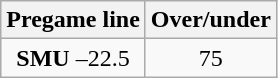<table class="wikitable">
<tr align="center">
<th style=>Pregame line</th>
<th style=>Over/under</th>
</tr>
<tr align="center">
<td><strong>SMU</strong> –22.5</td>
<td>75</td>
</tr>
</table>
